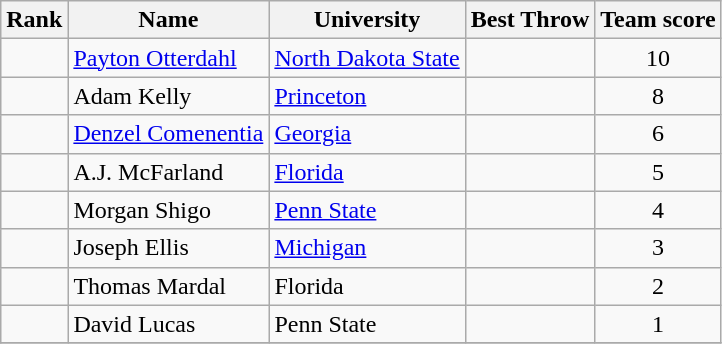<table class="wikitable sortable" style="text-align:center">
<tr>
<th>Rank</th>
<th>Name</th>
<th>University</th>
<th>Best Throw</th>
<th>Team score</th>
</tr>
<tr>
<td></td>
<td align=left><a href='#'>Payton Otterdahl</a></td>
<td align=left><a href='#'>North Dakota State</a></td>
<td><strong></strong></td>
<td>10</td>
</tr>
<tr>
<td></td>
<td align=left>Adam Kelly</td>
<td align=left><a href='#'>Princeton</a></td>
<td><strong></strong></td>
<td>8</td>
</tr>
<tr>
<td></td>
<td align=left><a href='#'>Denzel Comenentia</a> </td>
<td align=left><a href='#'>Georgia</a></td>
<td><strong></strong></td>
<td>6</td>
</tr>
<tr>
<td></td>
<td align=left>A.J. McFarland</td>
<td align=left><a href='#'>Florida</a></td>
<td><strong></strong></td>
<td>5</td>
</tr>
<tr>
<td></td>
<td align=left>Morgan Shigo</td>
<td align=left><a href='#'>Penn State</a></td>
<td><strong></strong></td>
<td>4</td>
</tr>
<tr>
<td></td>
<td align=left>Joseph Ellis </td>
<td align=left><a href='#'>Michigan</a></td>
<td><strong></strong></td>
<td>3</td>
</tr>
<tr>
<td></td>
<td align=left>Thomas Mardal </td>
<td align=left>Florida</td>
<td><strong></strong></td>
<td>2</td>
</tr>
<tr>
<td></td>
<td align=left>David Lucas</td>
<td align=left>Penn State</td>
<td><strong></strong></td>
<td>1</td>
</tr>
<tr>
</tr>
</table>
